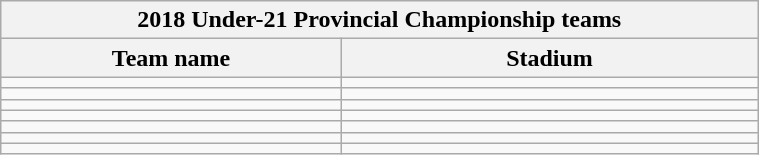<table class="wikitable collapsible sortable" style="text-align:left; font-size:100%; width:40%;">
<tr>
<th colspan="100%" align=center>2018 Under-21 Provincial Championship teams</th>
</tr>
<tr>
<th width="45%">Team name</th>
<th width="55%">Stadium</th>
</tr>
<tr>
<td></td>
<td></td>
</tr>
<tr>
<td></td>
<td></td>
</tr>
<tr>
<td></td>
<td></td>
</tr>
<tr>
<td></td>
<td></td>
</tr>
<tr>
<td></td>
<td></td>
</tr>
<tr>
<td></td>
<td></td>
</tr>
<tr>
<td></td>
<td></td>
</tr>
</table>
